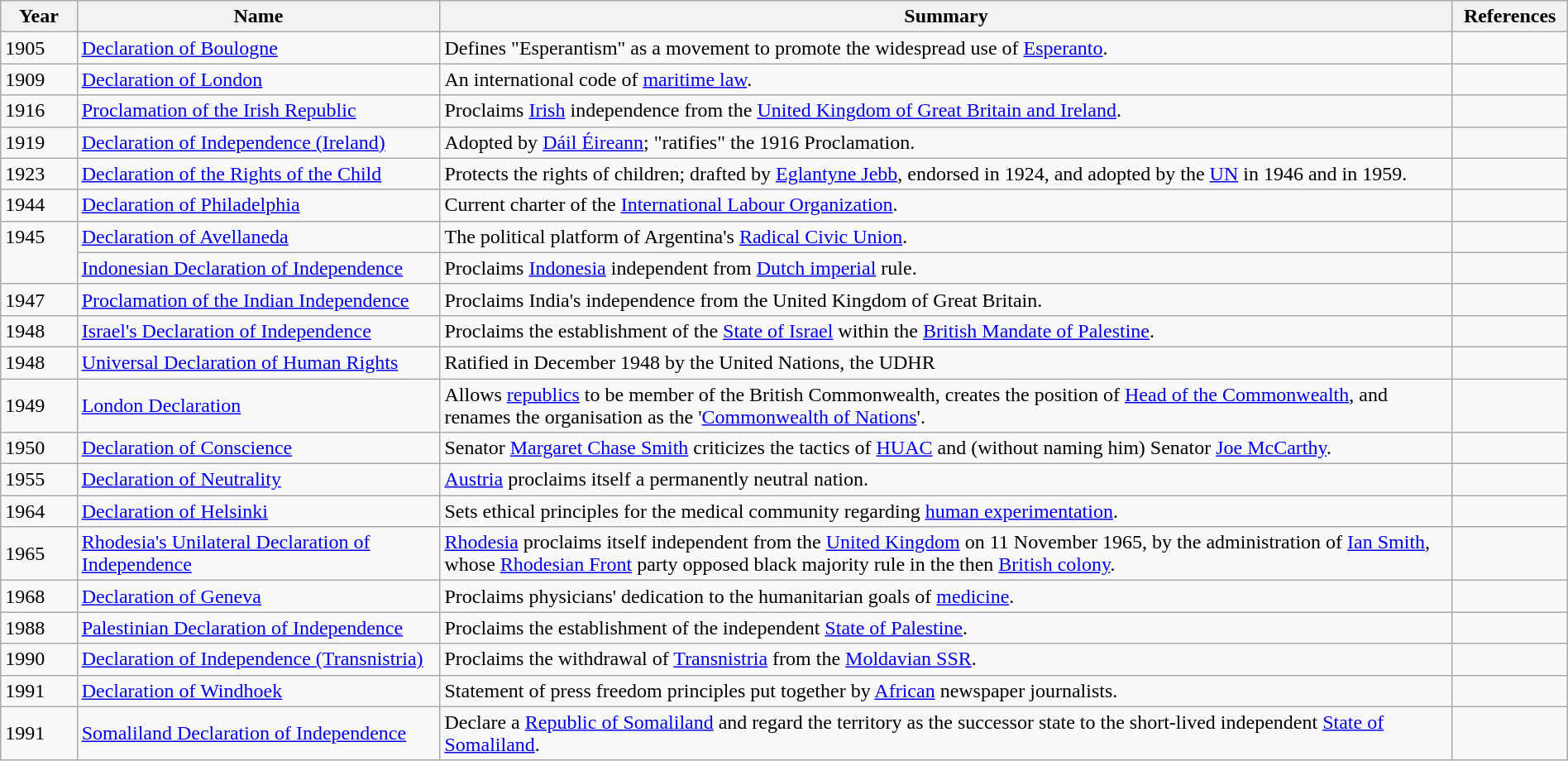<table class="sortable wikitable" style="width: 100%">
<tr>
<th width="4%">Year</th>
<th width="19%">Name</th>
<th width="53%" class="unsortable">Summary</th>
<th width="4%" class="unsortable">References</th>
</tr>
<tr>
<td>1905</td>
<td><a href='#'>Declaration of Boulogne</a></td>
<td>Defines "Esperantism" as a movement to promote the widespread use of <a href='#'>Esperanto</a>.</td>
<td></td>
</tr>
<tr>
<td>1909</td>
<td><a href='#'>Declaration of London</a></td>
<td>An international code of <a href='#'>maritime law</a>.</td>
<td></td>
</tr>
<tr>
<td>1916</td>
<td><a href='#'>Proclamation of the Irish Republic</a></td>
<td>Proclaims <a href='#'>Irish</a> independence from the <a href='#'>United Kingdom of Great Britain and Ireland</a>.</td>
<td></td>
</tr>
<tr>
<td>1919</td>
<td><a href='#'>Declaration of Independence (Ireland)</a></td>
<td>Adopted by <a href='#'>Dáil Éireann</a>; "ratifies" the 1916 Proclamation.</td>
<td></td>
</tr>
<tr>
<td>1923</td>
<td><a href='#'>Declaration of the Rights of the Child</a></td>
<td>Protects the rights of children; drafted by <a href='#'>Eglantyne Jebb</a>, endorsed in 1924, and adopted by the <a href='#'>UN</a> in 1946 and in 1959.</td>
<td></td>
</tr>
<tr>
<td>1944</td>
<td><a href='#'>Declaration of Philadelphia</a></td>
<td>Current charter of the <a href='#'>International Labour Organization</a>.</td>
<td></td>
</tr>
<tr>
<td rowspan=2 valign=top>1945</td>
<td><a href='#'>Declaration of Avellaneda</a></td>
<td>The political platform of Argentina's <a href='#'>Radical Civic Union</a>.</td>
<td></td>
</tr>
<tr>
<td><a href='#'>Indonesian Declaration of Independence</a></td>
<td>Proclaims <a href='#'>Indonesia</a> independent from <a href='#'>Dutch imperial</a> rule.</td>
<td></td>
</tr>
<tr>
<td>1947</td>
<td><a href='#'>Proclamation of the Indian Independence</a></td>
<td>Proclaims India's independence from the United Kingdom of Great Britain.</td>
<td></td>
</tr>
<tr>
<td>1948</td>
<td><a href='#'>Israel's Declaration of Independence</a></td>
<td>Proclaims the establishment of the <a href='#'>State of Israel</a> within the <a href='#'>British Mandate of Palestine</a>.</td>
<td></td>
</tr>
<tr>
<td>1948</td>
<td><a href='#'>Universal Declaration of Human Rights</a></td>
<td>Ratified in December 1948 by the United Nations, the UDHR </td>
<td></td>
</tr>
<tr>
<td>1949</td>
<td><a href='#'>London Declaration</a></td>
<td>Allows <a href='#'>republics</a> to be member of the British Commonwealth, creates the position of <a href='#'>Head of the Commonwealth</a>, and renames the organisation as the '<a href='#'>Commonwealth of Nations</a>'.</td>
<td></td>
</tr>
<tr>
<td>1950</td>
<td><a href='#'>Declaration of Conscience</a></td>
<td>Senator <a href='#'>Margaret Chase Smith</a> criticizes the tactics of <a href='#'>HUAC</a> and (without naming him) Senator <a href='#'>Joe McCarthy</a>.</td>
<td></td>
</tr>
<tr>
<td>1955</td>
<td><a href='#'>Declaration of Neutrality</a></td>
<td><a href='#'>Austria</a> proclaims itself a permanently neutral nation.</td>
<td></td>
</tr>
<tr>
<td>1964</td>
<td><a href='#'>Declaration of Helsinki</a></td>
<td>Sets ethical principles for the medical community regarding <a href='#'>human experimentation</a>.</td>
<td></td>
</tr>
<tr>
<td>1965</td>
<td><a href='#'>Rhodesia's Unilateral Declaration of Independence</a></td>
<td><a href='#'>Rhodesia</a> proclaims itself independent from the <a href='#'>United Kingdom</a> on 11 November 1965, by the administration of <a href='#'>Ian Smith</a>, whose <a href='#'>Rhodesian Front</a> party opposed black majority rule in the then <a href='#'>British colony</a>.</td>
<td></td>
</tr>
<tr>
<td>1968</td>
<td><a href='#'>Declaration of Geneva</a></td>
<td>Proclaims physicians' dedication to the humanitarian goals of <a href='#'>medicine</a>.</td>
<td></td>
</tr>
<tr>
<td>1988</td>
<td><a href='#'>Palestinian Declaration of Independence</a></td>
<td>Proclaims the establishment of the independent <a href='#'>State of Palestine</a>.</td>
<td></td>
</tr>
<tr>
<td>1990</td>
<td><a href='#'>Declaration of Independence (Transnistria)</a></td>
<td>Proclaims the withdrawal of <a href='#'>Transnistria</a> from the <a href='#'>Moldavian SSR</a>.</td>
<td></td>
</tr>
<tr>
<td>1991</td>
<td><a href='#'>Declaration of Windhoek</a></td>
<td>Statement of press freedom principles put together by <a href='#'>African</a> newspaper journalists.</td>
<td></td>
</tr>
<tr>
<td>1991</td>
<td><a href='#'>Somaliland Declaration of Independence</a></td>
<td>Declare a <a href='#'>Republic of Somaliland</a> and regard the territory as the successor state to the short-lived independent <a href='#'>State of Somaliland</a>.</td>
<td></td>
</tr>
</table>
